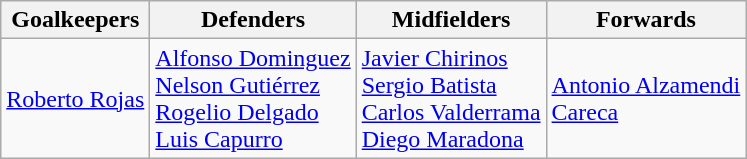<table class="wikitable">
<tr>
<th>Goalkeepers</th>
<th>Defenders</th>
<th>Midfielders</th>
<th>Forwards</th>
</tr>
<tr>
<td> <a href='#'>Roberto Rojas</a></td>
<td> <a href='#'>Alfonso Dominguez</a><br> <a href='#'>Nelson Gutiérrez</a><br> <a href='#'>Rogelio Delgado</a><br> <a href='#'>Luis Capurro</a></td>
<td> <a href='#'>Javier Chirinos</a><br> <a href='#'>Sergio Batista</a><br> <a href='#'>Carlos Valderrama</a><br> <a href='#'>Diego Maradona</a></td>
<td> <a href='#'>Antonio Alzamendi</a><br> <a href='#'>Careca</a></td>
</tr>
</table>
